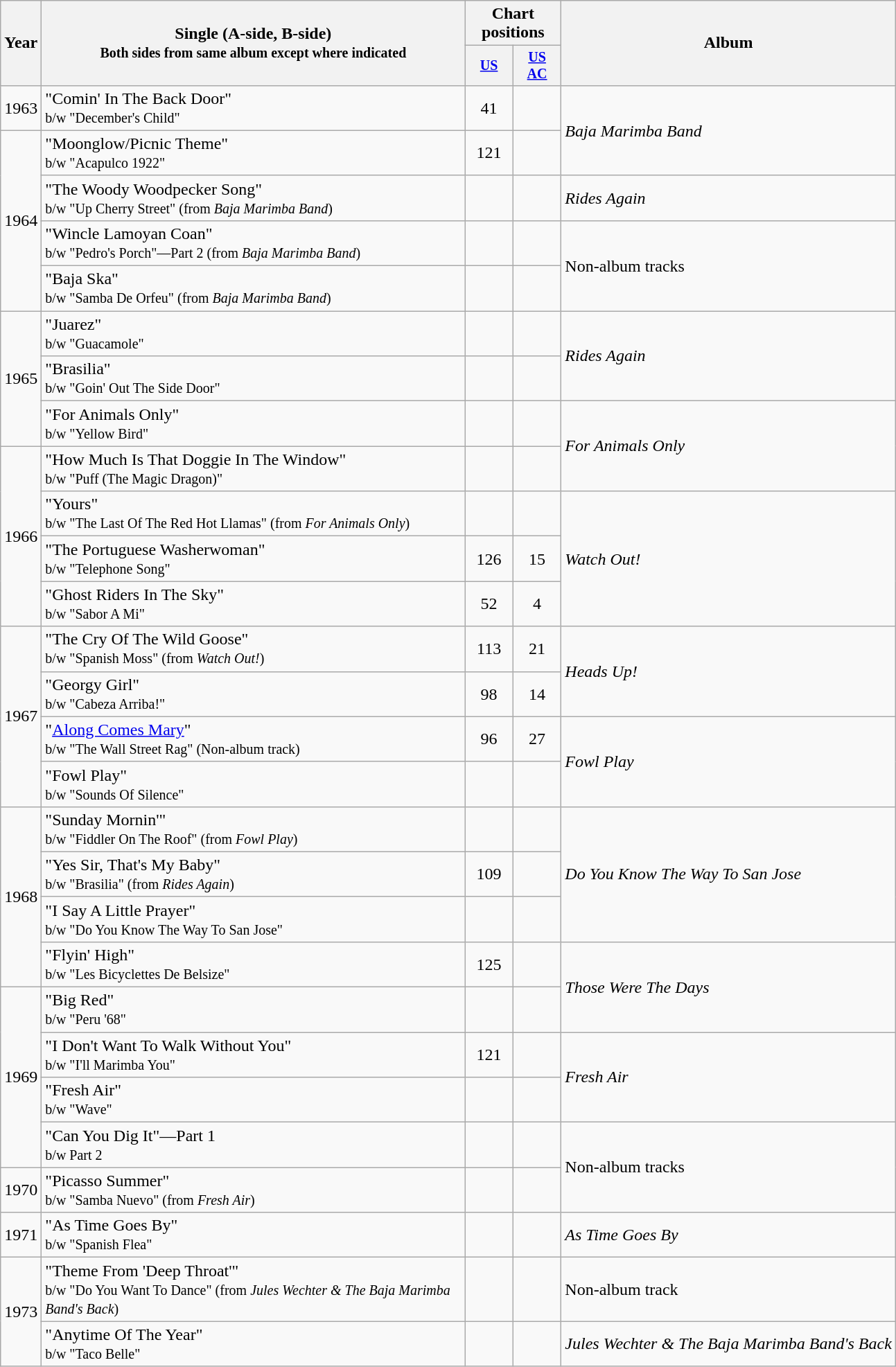<table class="wikitable" style="text-align:center;">
<tr>
<th rowspan="2">Year</th>
<th style="width:400px;" rowspan="2">Single (A-side, B-side)<br><small>Both sides from same album except where indicated</small></th>
<th colspan="2">Chart positions</th>
<th rowspan="2">Album</th>
</tr>
<tr style="font-size:smaller;">
<th style="width:40px;"><a href='#'>US</a></th>
<th style="width:40px;"><a href='#'>US<br>AC</a></th>
</tr>
<tr>
<td>1963</td>
<td style="text-align:left;">"Comin' In The Back Door"<br><small>b/w "December's Child"</small></td>
<td style="text-align:center;">41</td>
<td style="text-align:center;"></td>
<td style="text-align:left;" rowspan="2"><em>Baja Marimba Band</em></td>
</tr>
<tr>
<td rowspan="4">1964</td>
<td style="text-align:left;">"Moonglow/Picnic Theme"<br><small>b/w "Acapulco 1922"</small></td>
<td style="text-align:center;">121</td>
<td style="text-align:center;"></td>
</tr>
<tr>
<td style="text-align:left;">"The Woody Woodpecker Song"<br><small>b/w "Up Cherry Street" (from <em>Baja Marimba Band</em>)</small></td>
<td style="text-align:center;"></td>
<td style="text-align:center;"></td>
<td style="text-align:left;"><em>Rides Again</em></td>
</tr>
<tr>
<td style="text-align:left;">"Wincle Lamoyan Coan"<br><small>b/w "Pedro's Porch"—Part 2 (from <em>Baja Marimba Band</em>)</small></td>
<td style="text-align:center;"></td>
<td style="text-align:center;"></td>
<td style="text-align:left;" rowspan="2">Non-album tracks</td>
</tr>
<tr>
<td style="text-align:left;">"Baja Ska"<br><small>b/w "Samba De Orfeu" (from <em>Baja Marimba Band</em>)</small></td>
<td style="text-align:center;"></td>
<td style="text-align:center;"></td>
</tr>
<tr>
<td rowspan="3">1965</td>
<td style="text-align:left;">"Juarez"<br><small>b/w "Guacamole"</small></td>
<td style="text-align:center;"></td>
<td style="text-align:center;"></td>
<td style="text-align:left;" rowspan="2"><em>Rides Again</em></td>
</tr>
<tr>
<td style="text-align:left;">"Brasilia"<br><small>b/w "Goin' Out The Side Door"</small></td>
<td style="text-align:center;"></td>
<td style="text-align:center;"></td>
</tr>
<tr>
<td style="text-align:left;">"For Animals Only"<br><small>b/w "Yellow Bird"</small></td>
<td style="text-align:center;"></td>
<td style="text-align:center;"></td>
<td style="text-align:left;" rowspan="2"><em>For Animals Only</em></td>
</tr>
<tr>
<td rowspan="4">1966</td>
<td style="text-align:left;">"How Much Is That Doggie In The Window"<br><small>b/w "Puff (The Magic Dragon)"</small></td>
<td style="text-align:center;"></td>
<td style="text-align:center;"></td>
</tr>
<tr>
<td style="text-align:left;">"Yours"<br><small>b/w "The Last Of The Red Hot Llamas" (from <em>For Animals Only</em>)</small></td>
<td style="text-align:center;"></td>
<td style="text-align:center;"></td>
<td style="text-align:left;" rowspan="3"><em>Watch Out!</em></td>
</tr>
<tr>
<td style="text-align:left;">"The Portuguese Washerwoman"<br><small>b/w "Telephone Song"</small></td>
<td style="text-align:center;">126</td>
<td style="text-align:center;">15</td>
</tr>
<tr>
<td style="text-align:left;">"Ghost Riders In The Sky"<br><small>b/w "Sabor A Mi"</small></td>
<td style="text-align:center;">52</td>
<td style="text-align:center;">4</td>
</tr>
<tr>
<td rowspan="4">1967</td>
<td style="text-align:left;">"The Cry Of The Wild Goose"<br><small>b/w "Spanish Moss" (from <em>Watch Out!</em>)</small></td>
<td style="text-align:center;">113</td>
<td style="text-align:center;">21</td>
<td style="text-align:left;" rowspan="2"><em>Heads Up!</em></td>
</tr>
<tr>
<td style="text-align:left;">"Georgy Girl"<br><small>b/w "Cabeza Arriba!"</small></td>
<td style="text-align:center;">98</td>
<td style="text-align:center;">14</td>
</tr>
<tr>
<td style="text-align:left;">"<a href='#'>Along Comes Mary</a>"<br><small>b/w "The Wall Street Rag" (Non-album track)</small></td>
<td style="text-align:center;">96</td>
<td style="text-align:center;">27</td>
<td style="text-align:left;" rowspan="2"><em>Fowl Play</em></td>
</tr>
<tr>
<td style="text-align:left;">"Fowl Play"<br><small>b/w "Sounds Of Silence"</small></td>
<td style="text-align:center;"></td>
<td style="text-align:center;"></td>
</tr>
<tr>
<td rowspan="4">1968</td>
<td style="text-align:left;">"Sunday Mornin'"<br><small>b/w "Fiddler On The Roof" (from <em>Fowl Play</em>)</small></td>
<td style="text-align:center;"></td>
<td style="text-align:center;"></td>
<td style="text-align:left;" rowspan="3"><em>Do You Know The Way To San Jose</em></td>
</tr>
<tr>
<td style="text-align:left;">"Yes Sir, That's My Baby"<br><small>b/w "Brasilia" (from <em>Rides Again</em>)</small></td>
<td style="text-align:center;">109</td>
<td style="text-align:center;"></td>
</tr>
<tr>
<td style="text-align:left;">"I Say A Little Prayer"<br><small>b/w "Do You Know The Way To San Jose"</small></td>
<td style="text-align:center;"></td>
<td style="text-align:center;"></td>
</tr>
<tr>
<td style="text-align:left;">"Flyin' High"<br><small>b/w "Les Bicyclettes De Belsize"</small></td>
<td style="text-align:center;">125</td>
<td style="text-align:center;"></td>
<td style="text-align:left;" rowspan="2"><em>Those Were The Days</em></td>
</tr>
<tr>
<td rowspan="4">1969</td>
<td style="text-align:left;">"Big Red"<br><small>b/w "Peru '68"</small></td>
<td style="text-align:center;"></td>
<td style="text-align:center;"></td>
</tr>
<tr>
<td style="text-align:left;">"I Don't Want To Walk Without You"<br><small>b/w "I'll Marimba You"</small></td>
<td style="text-align:center;">121</td>
<td style="text-align:center;"></td>
<td style="text-align:left;" rowspan="2"><em>Fresh Air</em></td>
</tr>
<tr>
<td style="text-align:left;">"Fresh Air"<br><small>b/w "Wave"</small></td>
<td style="text-align:center;"></td>
<td style="text-align:center;"></td>
</tr>
<tr>
<td style="text-align:left;">"Can You Dig It"—Part 1<br><small>b/w Part 2</small></td>
<td style="text-align:center;"></td>
<td style="text-align:center;"></td>
<td style="text-align:left;" rowspan="2">Non-album tracks</td>
</tr>
<tr>
<td>1970</td>
<td style="text-align:left;">"Picasso Summer"<br><small>b/w "Samba Nuevo" (from <em>Fresh Air</em>)</small></td>
<td style="text-align:center;"></td>
<td style="text-align:center;"></td>
</tr>
<tr>
<td>1971</td>
<td style="text-align:left;">"As Time Goes By"<br><small>b/w "Spanish Flea"</small></td>
<td style="text-align:center;"></td>
<td style="text-align:center;"></td>
<td style="text-align:left;"><em>As Time Goes By</em></td>
</tr>
<tr>
<td rowspan="2">1973</td>
<td style="text-align:left;">"Theme From 'Deep Throat'"<br><small>b/w "Do You Want To Dance" (from <em>Jules Wechter & The Baja Marimba Band's Back</em>)</small></td>
<td style="text-align:center;"></td>
<td style="text-align:center;"></td>
<td style="text-align:left;">Non-album track</td>
</tr>
<tr>
<td style="text-align:left;">"Anytime Of The Year"<br><small>b/w "Taco Belle"</small></td>
<td style="text-align:center;"></td>
<td style="text-align:center;"></td>
<td style="text-align:left;"><em>Jules Wechter & The Baja Marimba Band's Back</em></td>
</tr>
</table>
